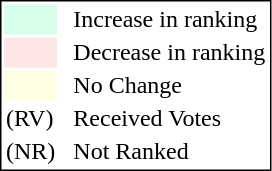<table style="border:1px solid black;">
<tr>
<td style="background:#D8FFEB; width:20px;"></td>
<td> </td>
<td>Increase in ranking</td>
</tr>
<tr>
<td style="background:#FFE6E6; width:20px;"></td>
<td> </td>
<td>Decrease in ranking</td>
</tr>
<tr>
<td style="background:#FFFFE6; width:20px;"></td>
<td> </td>
<td>No Change</td>
</tr>
<tr>
<td>(RV)</td>
<td> </td>
<td>Received Votes</td>
</tr>
<tr>
<td>(NR)</td>
<td> </td>
<td>Not Ranked</td>
</tr>
</table>
